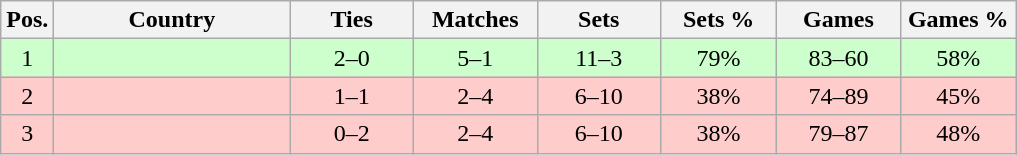<table class="wikitable nowrap" style=text-align:center>
<tr>
<th>Pos.</th>
<th width=150>Country</th>
<th width=75>Ties</th>
<th width=75>Matches</th>
<th width=75>Sets</th>
<th width=70>Sets %</th>
<th width=75>Games</th>
<th width=70>Games %</th>
</tr>
<tr bgcolor=ccffcc>
<td>1</td>
<td align=left></td>
<td>2–0</td>
<td>5–1</td>
<td>11–3</td>
<td>79%</td>
<td>83–60</td>
<td>58%</td>
</tr>
<tr bgcolor=ffcccc>
<td>2</td>
<td align=left></td>
<td>1–1</td>
<td>2–4</td>
<td>6–10</td>
<td>38%</td>
<td>74–89</td>
<td>45%</td>
</tr>
<tr bgcolor=ffcccc>
<td>3</td>
<td align=left></td>
<td>0–2</td>
<td>2–4</td>
<td>6–10</td>
<td>38%</td>
<td>79–87</td>
<td>48%</td>
</tr>
</table>
